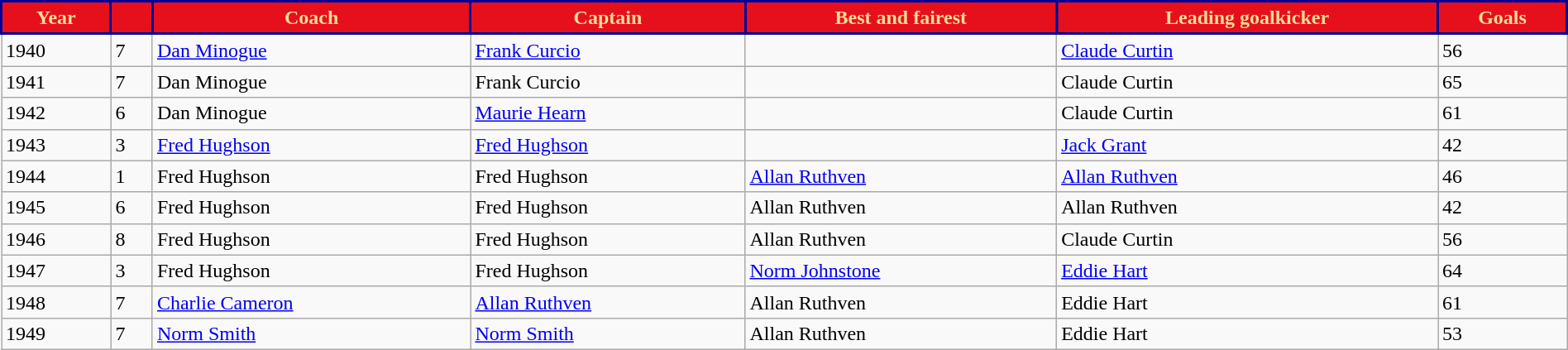<table class="wikitable"; style="width:100%;">
<tr valign="top">
<th style="background:#E5101B; color:#FCDB98; border:solid #000099 2px">Year</th>
<th style="background:#E5101B; color:#FCDB98; border:solid #000099 2px"></th>
<th style="background:#E5101B; color:#FCDB98; border:solid #000099 2px">Coach</th>
<th style="background:#E5101B; color:#FCDB98; border:solid #000099 2px">Captain</th>
<th style="background:#E5101B; color:#FCDB98; border:solid #000099 2px">Best and fairest</th>
<th style="background:#E5101B; color:#FCDB98; border:solid #000099 2px">Leading goalkicker</th>
<th style="background:#E5101B; color:#FCDB98; border:solid #000099 2px">Goals</th>
</tr>
<tr valign="top">
<td>1940</td>
<td>7</td>
<td><a href='#'>Dan Minogue</a></td>
<td><a href='#'>Frank Curcio</a></td>
<td> </td>
<td><a href='#'>Claude Curtin</a></td>
<td>56</td>
</tr>
<tr valign="top">
<td>1941</td>
<td>7</td>
<td>Dan Minogue</td>
<td>Frank Curcio</td>
<td> </td>
<td>Claude Curtin</td>
<td>65</td>
</tr>
<tr valign="top">
<td>1942</td>
<td>6</td>
<td>Dan Minogue</td>
<td><a href='#'>Maurie Hearn</a></td>
<td> </td>
<td>Claude Curtin</td>
<td>61</td>
</tr>
<tr valign="top">
<td>1943</td>
<td>3</td>
<td><a href='#'>Fred Hughson</a></td>
<td><a href='#'>Fred Hughson</a></td>
<td> </td>
<td><a href='#'>Jack Grant</a></td>
<td>42</td>
</tr>
<tr valign="top">
<td>1944</td>
<td>1</td>
<td>Fred Hughson</td>
<td>Fred Hughson</td>
<td><a href='#'>Allan Ruthven</a></td>
<td><a href='#'>Allan Ruthven</a></td>
<td>46</td>
</tr>
<tr valign="top">
<td>1945</td>
<td>6</td>
<td>Fred Hughson</td>
<td>Fred Hughson</td>
<td>Allan Ruthven</td>
<td>Allan Ruthven</td>
<td>42</td>
</tr>
<tr valign="top">
<td>1946</td>
<td>8</td>
<td>Fred Hughson</td>
<td>Fred Hughson</td>
<td>Allan Ruthven</td>
<td>Claude Curtin</td>
<td>56</td>
</tr>
<tr valign="top">
<td>1947</td>
<td>3</td>
<td>Fred Hughson</td>
<td>Fred Hughson</td>
<td><a href='#'>Norm Johnstone</a></td>
<td><a href='#'>Eddie Hart</a></td>
<td>64</td>
</tr>
<tr valign="top">
<td>1948</td>
<td>7</td>
<td><a href='#'>Charlie Cameron</a></td>
<td><a href='#'>Allan Ruthven</a></td>
<td>Allan Ruthven</td>
<td>Eddie Hart</td>
<td>61</td>
</tr>
<tr valign="top">
<td>1949</td>
<td>7</td>
<td><a href='#'>Norm Smith</a></td>
<td><a href='#'>Norm Smith</a></td>
<td>Allan Ruthven</td>
<td>Eddie Hart</td>
<td>53</td>
</tr>
</table>
